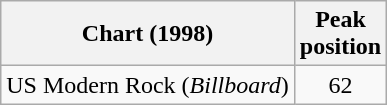<table class="wikitable sortable">
<tr>
<th>Chart (1998)</th>
<th>Peak<br>position</th>
</tr>
<tr>
<td>US Modern Rock (<em>Billboard</em>)</td>
<td style="text-align:center;">62</td>
</tr>
</table>
